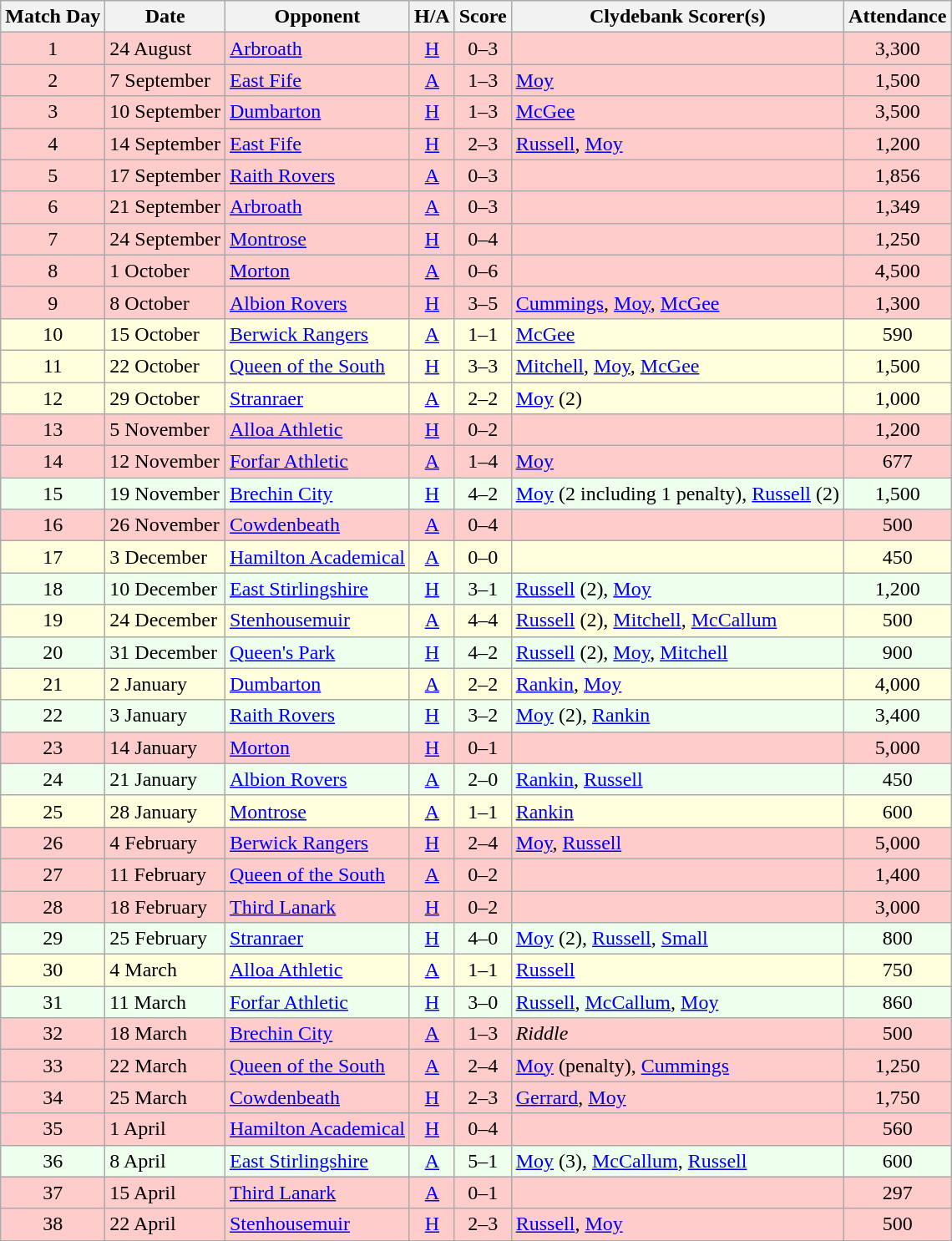<table class="wikitable" style="text-align:center">
<tr>
<th>Match Day</th>
<th>Date</th>
<th>Opponent</th>
<th>H/A</th>
<th>Score</th>
<th>Clydebank Scorer(s)</th>
<th>Attendance</th>
</tr>
<tr bgcolor=#FFCCCC>
<td>1</td>
<td align=left>24 August</td>
<td align=left><a href='#'>Arbroath</a></td>
<td><a href='#'>H</a></td>
<td>0–3</td>
<td align=left></td>
<td>3,300</td>
</tr>
<tr bgcolor=#FFCCCC>
<td>2</td>
<td align=left>7 September</td>
<td align=left><a href='#'>East Fife</a></td>
<td><a href='#'>A</a></td>
<td>1–3</td>
<td align=left><a href='#'>Moy</a></td>
<td>1,500</td>
</tr>
<tr bgcolor=#FFCCCC>
<td>3</td>
<td align=left>10 September</td>
<td align=left><a href='#'>Dumbarton</a></td>
<td><a href='#'>H</a></td>
<td>1–3</td>
<td align=left><a href='#'>McGee</a></td>
<td>3,500</td>
</tr>
<tr bgcolor=#FFCCCC>
<td>4</td>
<td align=left>14 September</td>
<td align=left><a href='#'>East Fife</a></td>
<td><a href='#'>H</a></td>
<td>2–3</td>
<td align=left><a href='#'>Russell</a>, <a href='#'>Moy</a></td>
<td>1,200</td>
</tr>
<tr bgcolor=#FFCCCC>
<td>5</td>
<td align=left>17 September</td>
<td align=left><a href='#'>Raith Rovers</a></td>
<td><a href='#'>A</a></td>
<td>0–3</td>
<td align=left></td>
<td>1,856</td>
</tr>
<tr bgcolor=#FFCCCC>
<td>6</td>
<td align=left>21 September</td>
<td align=left><a href='#'>Arbroath</a></td>
<td><a href='#'>A</a></td>
<td>0–3</td>
<td align=left></td>
<td>1,349</td>
</tr>
<tr bgcolor=#FFCCCC>
<td>7</td>
<td align=left>24 September</td>
<td align=left><a href='#'>Montrose</a></td>
<td><a href='#'>H</a></td>
<td>0–4</td>
<td align=left></td>
<td>1,250</td>
</tr>
<tr bgcolor=#FFCCCC>
<td>8</td>
<td align=left>1 October</td>
<td align=left><a href='#'>Morton</a></td>
<td><a href='#'>A</a></td>
<td>0–6</td>
<td align=left></td>
<td>4,500</td>
</tr>
<tr bgcolor=#FFCCCC>
<td>9</td>
<td align=left>8 October</td>
<td align=left><a href='#'>Albion Rovers</a></td>
<td><a href='#'>H</a></td>
<td>3–5</td>
<td align=left><a href='#'>Cummings</a>, <a href='#'>Moy</a>, <a href='#'>McGee</a></td>
<td>1,300</td>
</tr>
<tr bgcolor=#FFFFDD>
<td>10</td>
<td align=left>15 October</td>
<td align=left><a href='#'>Berwick Rangers</a></td>
<td><a href='#'>A</a></td>
<td>1–1</td>
<td align=left><a href='#'>McGee</a></td>
<td>590</td>
</tr>
<tr bgcolor=#FFFFDD>
<td>11</td>
<td align=left>22 October</td>
<td align=left><a href='#'>Queen of the South</a></td>
<td><a href='#'>H</a></td>
<td>3–3</td>
<td align=left><a href='#'>Mitchell</a>, <a href='#'>Moy</a>, <a href='#'>McGee</a></td>
<td>1,500</td>
</tr>
<tr bgcolor=#FFFFDD>
<td>12</td>
<td align=left>29 October</td>
<td align=left><a href='#'>Stranraer</a></td>
<td><a href='#'>A</a></td>
<td>2–2</td>
<td align=left><a href='#'>Moy</a> (2)</td>
<td>1,000</td>
</tr>
<tr bgcolor=#FFCCCC>
<td>13</td>
<td align=left>5 November</td>
<td align=left><a href='#'>Alloa Athletic</a></td>
<td><a href='#'>H</a></td>
<td>0–2</td>
<td align=left></td>
<td>1,200</td>
</tr>
<tr bgcolor=#FFCCCC>
<td>14</td>
<td align=left>12 November</td>
<td align=left><a href='#'>Forfar Athletic</a></td>
<td><a href='#'>A</a></td>
<td>1–4</td>
<td align=left><a href='#'>Moy</a></td>
<td>677</td>
</tr>
<tr bgcolor=#EEFFEE>
<td>15</td>
<td align=left>19 November</td>
<td align=left><a href='#'>Brechin City</a></td>
<td><a href='#'>H</a></td>
<td>4–2</td>
<td align=left><a href='#'>Moy</a> (2 including 1 penalty), <a href='#'>Russell</a> (2)</td>
<td>1,500</td>
</tr>
<tr bgcolor=#FFCCCC>
<td>16</td>
<td align=left>26 November</td>
<td align=left><a href='#'>Cowdenbeath</a></td>
<td><a href='#'>A</a></td>
<td>0–4</td>
<td align=left></td>
<td>500</td>
</tr>
<tr bgcolor=#FFFFDD>
<td>17</td>
<td align=left>3 December</td>
<td align=left><a href='#'>Hamilton Academical</a></td>
<td><a href='#'>A</a></td>
<td>0–0</td>
<td align=left></td>
<td>450</td>
</tr>
<tr bgcolor=#EEFFEE>
<td>18</td>
<td align=left>10 December</td>
<td align=left><a href='#'>East Stirlingshire</a></td>
<td><a href='#'>H</a></td>
<td>3–1</td>
<td align=left><a href='#'>Russell</a> (2), <a href='#'>Moy</a></td>
<td>1,200</td>
</tr>
<tr bgcolor=#FFFFDD>
<td>19</td>
<td align=left>24 December</td>
<td align=left><a href='#'>Stenhousemuir</a></td>
<td><a href='#'>A</a></td>
<td>4–4</td>
<td align=left><a href='#'>Russell</a> (2), <a href='#'>Mitchell</a>, <a href='#'>McCallum</a></td>
<td>500</td>
</tr>
<tr bgcolor=#EEFFEE>
<td>20</td>
<td align=left>31 December</td>
<td align=left><a href='#'>Queen's Park</a></td>
<td><a href='#'>H</a></td>
<td>4–2</td>
<td align=left><a href='#'>Russell</a> (2), <a href='#'>Moy</a>, <a href='#'>Mitchell</a></td>
<td>900</td>
</tr>
<tr bgcolor=#FFFFDD>
<td>21</td>
<td align=left>2 January</td>
<td align=left><a href='#'>Dumbarton</a></td>
<td><a href='#'>A</a></td>
<td>2–2</td>
<td align=left><a href='#'>Rankin</a>, <a href='#'>Moy</a></td>
<td>4,000</td>
</tr>
<tr bgcolor=#EEFFEE>
<td>22</td>
<td align=left>3 January</td>
<td align=left><a href='#'>Raith Rovers</a></td>
<td><a href='#'>H</a></td>
<td>3–2</td>
<td align=left><a href='#'>Moy</a> (2), <a href='#'>Rankin</a></td>
<td>3,400</td>
</tr>
<tr bgcolor=#FFCCCC>
<td>23</td>
<td align=left>14 January</td>
<td align=left><a href='#'>Morton</a></td>
<td><a href='#'>H</a></td>
<td>0–1</td>
<td align=left></td>
<td>5,000</td>
</tr>
<tr bgcolor=#EEFFEE>
<td>24</td>
<td align=left>21 January</td>
<td align=left><a href='#'>Albion Rovers</a></td>
<td><a href='#'>A</a></td>
<td>2–0</td>
<td align=left><a href='#'>Rankin</a>, <a href='#'>Russell</a></td>
<td>450</td>
</tr>
<tr bgcolor=#FFFFDD>
<td>25</td>
<td align=left>28 January</td>
<td align=left><a href='#'>Montrose</a></td>
<td><a href='#'>A</a></td>
<td>1–1</td>
<td align=left><a href='#'>Rankin</a></td>
<td>600</td>
</tr>
<tr bgcolor=#FFCCCC>
<td>26</td>
<td align=left>4 February</td>
<td align=left><a href='#'>Berwick Rangers</a></td>
<td><a href='#'>H</a></td>
<td>2–4</td>
<td align=left><a href='#'>Moy</a>, <a href='#'>Russell</a></td>
<td>5,000</td>
</tr>
<tr bgcolor=#FFCCCC>
<td>27</td>
<td align=left>11 February</td>
<td align=left><a href='#'>Queen of the South</a></td>
<td><a href='#'>A</a></td>
<td>0–2</td>
<td align=left></td>
<td>1,400</td>
</tr>
<tr bgcolor=#FFCCCC>
<td>28</td>
<td align=left>18 February</td>
<td align=left><a href='#'>Third Lanark</a></td>
<td><a href='#'>H</a></td>
<td>0–2</td>
<td align=left></td>
<td>3,000</td>
</tr>
<tr bgcolor=#EEFFEE>
<td>29</td>
<td align=left>25 February</td>
<td align=left><a href='#'>Stranraer</a></td>
<td><a href='#'>H</a></td>
<td>4–0</td>
<td align=left><a href='#'>Moy</a> (2), <a href='#'>Russell</a>, <a href='#'>Small</a></td>
<td>800</td>
</tr>
<tr bgcolor=#FFFFDD>
<td>30</td>
<td align=left>4 March</td>
<td align=left><a href='#'>Alloa Athletic</a></td>
<td><a href='#'>A</a></td>
<td>1–1</td>
<td align=left><a href='#'>Russell</a></td>
<td>750</td>
</tr>
<tr bgcolor=#EEFFEE>
<td>31</td>
<td align=left>11 March</td>
<td align=left><a href='#'>Forfar Athletic</a></td>
<td><a href='#'>H</a></td>
<td>3–0</td>
<td align=left><a href='#'>Russell</a>, <a href='#'>McCallum</a>, <a href='#'>Moy</a></td>
<td>860</td>
</tr>
<tr bgcolor=#FFCCCC>
<td>32</td>
<td align=left>18 March</td>
<td align=left><a href='#'>Brechin City</a></td>
<td><a href='#'>A</a></td>
<td>1–3</td>
<td align=left><em>Riddle</em></td>
<td>500</td>
</tr>
<tr bgcolor=#FFCCCC>
<td>33</td>
<td align=left>22 March</td>
<td align=left><a href='#'>Queen of the South</a></td>
<td><a href='#'>A</a></td>
<td>2–4</td>
<td align=left><a href='#'>Moy</a> (penalty), <a href='#'>Cummings</a></td>
<td>1,250</td>
</tr>
<tr bgcolor=#FFCCCC>
<td>34</td>
<td align=left>25 March</td>
<td align=left><a href='#'>Cowdenbeath</a></td>
<td><a href='#'>H</a></td>
<td>2–3</td>
<td align=left><a href='#'>Gerrard</a>, <a href='#'>Moy</a></td>
<td>1,750</td>
</tr>
<tr bgcolor=#FFCCCC>
<td>35</td>
<td align=left>1 April</td>
<td align=left><a href='#'>Hamilton Academical</a></td>
<td><a href='#'>H</a></td>
<td>0–4</td>
<td align=left></td>
<td>560</td>
</tr>
<tr bgcolor=#EEFFEE>
<td>36</td>
<td align=left>8 April</td>
<td align=left><a href='#'>East Stirlingshire</a></td>
<td><a href='#'>A</a></td>
<td>5–1</td>
<td align=left><a href='#'>Moy</a> (3), <a href='#'>McCallum</a>, <a href='#'>Russell</a></td>
<td>600</td>
</tr>
<tr bgcolor=#FFCCCC>
<td>37</td>
<td align=left>15 April</td>
<td align=left><a href='#'>Third Lanark</a></td>
<td><a href='#'>A</a></td>
<td>0–1</td>
<td align=left></td>
<td>297</td>
</tr>
<tr bgcolor=#FFCCCC>
<td>38</td>
<td align=left>22 April</td>
<td align=left><a href='#'>Stenhousemuir</a></td>
<td><a href='#'>H</a></td>
<td>2–3</td>
<td align=left><a href='#'>Russell</a>, <a href='#'>Moy</a></td>
<td>500</td>
</tr>
<tr>
</tr>
</table>
